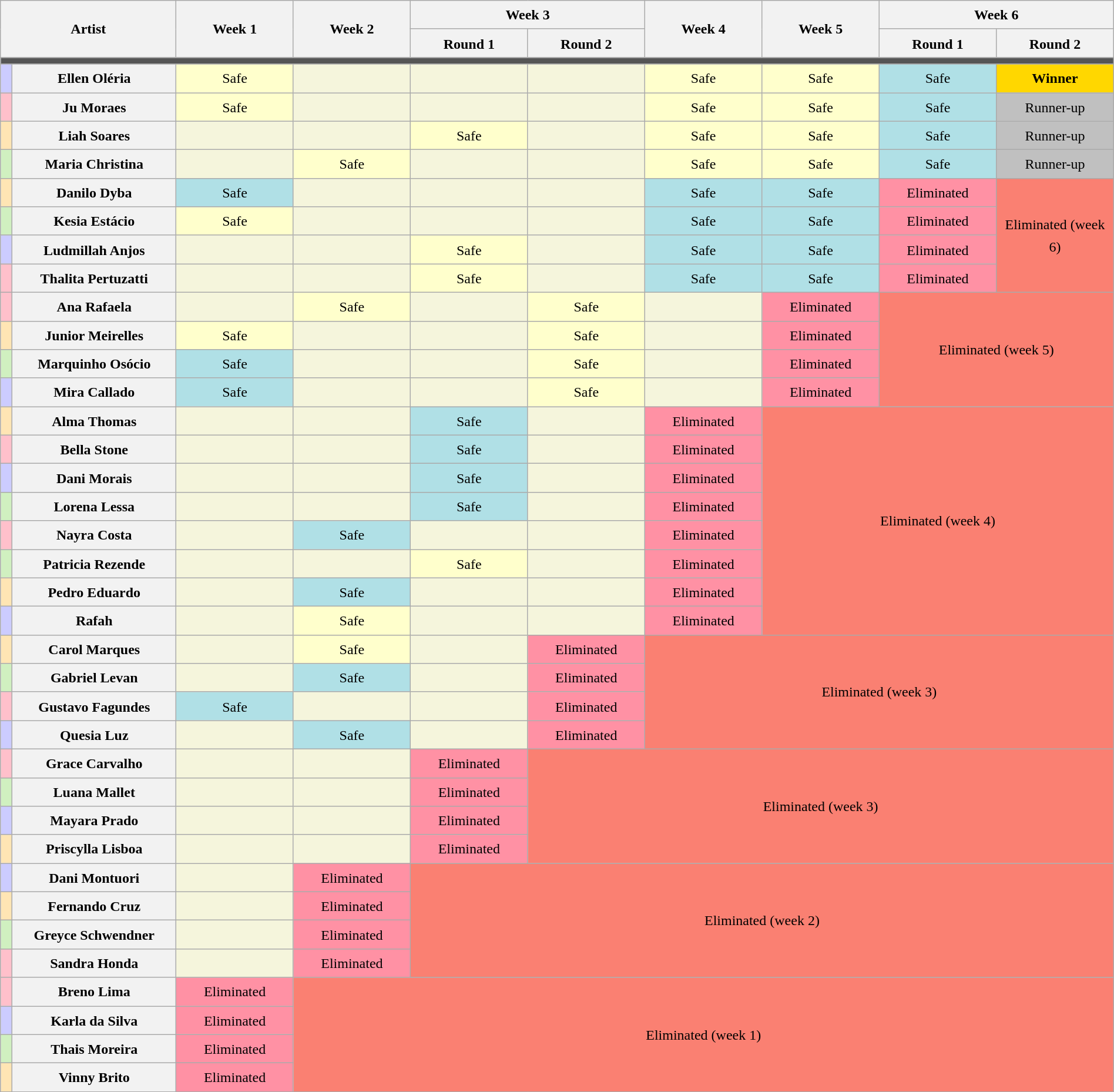<table class="wikitable" style="text-align:center; line-height:25px; width:100%">
<tr>
<th scope="col" rowspan=2 colspan=2>Artist</th>
<th scope="col" rowspan=2 width="10%">Week 1</th>
<th scope="col" rowspan=2 width="10%">Week 2</th>
<th scope="col" colspan=2 width="20%">Week 3</th>
<th scope="col" rowspan=2 width="10%">Week 4</th>
<th scope="col" rowspan=2 width="10%">Week 5</th>
<th scope="col" colspan=2 width="20%">Week 6</th>
</tr>
<tr>
<th width="10%">Round 1</th>
<th width="10%">Round 2</th>
<th width="10%">Round 1</th>
<th width="10%">Round 2</th>
</tr>
<tr>
<td colspan=10 bgcolor="555555"></td>
</tr>
<tr>
<td width="01%" bgcolor="CCCCFF"></td>
<th width="14%">Ellen Oléria</th>
<td bgcolor="FFFFCC">Safe</td>
<td bgcolor="F5F5DC"></td>
<td bgcolor="F5F5DC"></td>
<td bgcolor="F5F5DC"></td>
<td bgcolor="FFFFCC">Safe</td>
<td bgcolor="FFFFCC">Safe</td>
<td bgcolor="B0E0E6">Safe</td>
<td bgcolor="FFD700"><strong>Winner</strong></td>
</tr>
<tr>
<td bgcolor="FFC0CB"></td>
<th>Ju Moraes</th>
<td bgcolor="FFFFCC">Safe</td>
<td bgcolor="F5F5DC"></td>
<td bgcolor="F5F5DC"></td>
<td bgcolor="F5F5DC"></td>
<td bgcolor="FFFFCC">Safe</td>
<td bgcolor="FFFFCC">Safe</td>
<td bgcolor="B0E0E6">Safe</td>
<td bgcolor="C0C0C0">Runner-up</td>
</tr>
<tr>
<td bgcolor="FFE5B4"></td>
<th>Liah Soares</th>
<td bgcolor="F5F5DC"></td>
<td bgcolor="F5F5DC"></td>
<td bgcolor="FFFFCC">Safe</td>
<td bgcolor="F5F5DC"></td>
<td bgcolor="FFFFCC">Safe</td>
<td bgcolor="FFFFCC">Safe</td>
<td bgcolor="B0E0E6">Safe</td>
<td bgcolor="C0C0C0">Runner-up</td>
</tr>
<tr>
<td bgcolor="D0F0C0"></td>
<th>Maria Christina</th>
<td bgcolor="F5F5DC"></td>
<td bgcolor="FFFFCC">Safe</td>
<td bgcolor="F5F5DC"></td>
<td bgcolor="F5F5DC"></td>
<td bgcolor="FFFFCC">Safe</td>
<td bgcolor="FFFFCC">Safe</td>
<td bgcolor="B0E0E6">Safe</td>
<td bgcolor="C0C0C0">Runner-up</td>
</tr>
<tr>
<td bgcolor="FFE5B4"></td>
<th>Danilo Dyba</th>
<td bgcolor="B0E0E6">Safe</td>
<td bgcolor="F5F5DC"></td>
<td bgcolor="F5F5DC"></td>
<td bgcolor="F5F5DC"></td>
<td bgcolor="B0E0E6">Safe</td>
<td bgcolor="B0E0E6">Safe</td>
<td bgcolor="FF91A4">Eliminated</td>
<td bgcolor="FA8072" rowspan=4>Eliminated (week 6)</td>
</tr>
<tr>
<td bgcolor="D0F0C0"></td>
<th>Kesia Estácio</th>
<td bgcolor="FFFFCC">Safe</td>
<td bgcolor="F5F5DC"></td>
<td bgcolor="F5F5DC"></td>
<td bgcolor="F5F5DC"></td>
<td bgcolor="B0E0E6">Safe</td>
<td bgcolor="B0E0E6">Safe</td>
<td bgcolor="FF91A4">Eliminated</td>
</tr>
<tr>
<td bgcolor="CCCCFF"></td>
<th>Ludmillah Anjos</th>
<td bgcolor="F5F5DC"></td>
<td bgcolor="F5F5DC"></td>
<td bgcolor="FFFFCC">Safe</td>
<td bgcolor="F5F5DC"></td>
<td bgcolor="B0E0E6">Safe</td>
<td bgcolor="B0E0E6">Safe</td>
<td bgcolor="FF91A4">Eliminated</td>
</tr>
<tr>
<td bgcolor="FFC0CB"></td>
<th>Thalita Pertuzatti</th>
<td bgcolor="F5F5DC"></td>
<td bgcolor="F5F5DC"></td>
<td bgcolor="FFFFCC">Safe</td>
<td bgcolor="F5F5DC"></td>
<td bgcolor="B0E0E6">Safe</td>
<td bgcolor="B0E0E6">Safe</td>
<td bgcolor="FF91A4">Eliminated</td>
</tr>
<tr>
<td bgcolor="FFC0CB"></td>
<th>Ana Rafaela</th>
<td bgcolor="F5F5DC"></td>
<td bgcolor="FFFFCC">Safe</td>
<td bgcolor="F5F5DC"></td>
<td bgcolor="FFFFCC">Safe</td>
<td bgcolor="F5F5DC"></td>
<td bgcolor="FF91A4">Eliminated</td>
<td bgcolor="FA8072" rowspan=4 colspan=2>Eliminated (week 5)</td>
</tr>
<tr>
<td bgcolor="FFE5B4"></td>
<th>Junior Meirelles</th>
<td bgcolor="FFFFCC">Safe</td>
<td bgcolor="F5F5DC"></td>
<td bgcolor="F5F5DC"></td>
<td bgcolor="FFFFCC">Safe</td>
<td bgcolor="F5F5DC"></td>
<td bgcolor="FF91A4">Eliminated</td>
</tr>
<tr>
<td bgcolor="D0F0C0"></td>
<th>Marquinho Osócio</th>
<td bgcolor="B0E0E6">Safe</td>
<td bgcolor="F5F5DC"></td>
<td bgcolor="F5F5DC"></td>
<td bgcolor="FFFFCC">Safe</td>
<td bgcolor="F5F5DC"></td>
<td bgcolor="FF91A4">Eliminated</td>
</tr>
<tr>
<td bgcolor="CCCCFF"></td>
<th>Mira Callado</th>
<td bgcolor="B0E0E6">Safe</td>
<td bgcolor="F5F5DC"></td>
<td bgcolor="F5F5DC"></td>
<td bgcolor="FFFFCC">Safe</td>
<td bgcolor="F5F5DC"></td>
<td bgcolor="FF91A4">Eliminated</td>
</tr>
<tr>
<td bgcolor="FFE5B4"></td>
<th>Alma Thomas</th>
<td bgcolor="F5F5DC"></td>
<td bgcolor="F5F5DC"></td>
<td bgcolor="B0E0E6">Safe</td>
<td bgcolor="F5F5DC"></td>
<td bgcolor="FF91A4">Eliminated</td>
<td bgcolor="FA8072" rowspan=8 colspan=3>Eliminated (week 4)</td>
</tr>
<tr>
<td bgcolor="FFC0CB"></td>
<th>Bella Stone</th>
<td bgcolor="F5F5DC"></td>
<td bgcolor="F5F5DC"></td>
<td bgcolor="B0E0E6">Safe</td>
<td bgcolor="F5F5DC"></td>
<td bgcolor="FF91A4">Eliminated</td>
</tr>
<tr>
<td bgcolor="CCCCFF"></td>
<th>Dani Morais</th>
<td bgcolor="F5F5DC"></td>
<td bgcolor="F5F5DC"></td>
<td bgcolor="B0E0E6">Safe</td>
<td bgcolor="F5F5DC"></td>
<td bgcolor="FF91A4">Eliminated</td>
</tr>
<tr>
<td bgcolor="D0F0C0"></td>
<th>Lorena Lessa</th>
<td bgcolor="F5F5DC"></td>
<td bgcolor="F5F5DC"></td>
<td bgcolor="B0E0E6">Safe</td>
<td bgcolor="F5F5DC"></td>
<td bgcolor="FF91A4">Eliminated</td>
</tr>
<tr>
<td bgcolor="FFC0CB"></td>
<th>Nayra Costa</th>
<td bgcolor="F5F5DC"></td>
<td bgcolor="B0E0E6">Safe</td>
<td bgcolor="F5F5DC"></td>
<td bgcolor="F5F5DC"></td>
<td bgcolor="FF91A4">Eliminated</td>
</tr>
<tr>
<td bgcolor="D0F0C0"></td>
<th>Patricia Rezende</th>
<td bgcolor="F5F5DC"></td>
<td bgcolor="F5F5DC"></td>
<td bgcolor="FFFFCC">Safe</td>
<td bgcolor="F5F5DC"></td>
<td bgcolor="FF91A4">Eliminated</td>
</tr>
<tr>
<td bgcolor="FFE5B4"></td>
<th>Pedro Eduardo</th>
<td bgcolor="F5F5DC"></td>
<td bgcolor="B0E0E6">Safe</td>
<td bgcolor="F5F5DC"></td>
<td bgcolor="F5F5DC"></td>
<td bgcolor="FF91A4">Eliminated</td>
</tr>
<tr>
<td bgcolor="CCCCFF"></td>
<th>Rafah</th>
<td bgcolor="F5F5DC"></td>
<td bgcolor="FFFFCC">Safe</td>
<td bgcolor="F5F5DC"></td>
<td bgcolor="F5F5DC"></td>
<td bgcolor="FF91A4">Eliminated</td>
</tr>
<tr>
<td bgcolor="FFE5B4"></td>
<th>Carol Marques</th>
<td bgcolor="F5F5DC"></td>
<td bgcolor="FFFFCC">Safe</td>
<td bgcolor="F5F5DC"></td>
<td bgcolor="FF91A4">Eliminated</td>
<td bgcolor="FA8072" rowspan=4 colspan=4>Eliminated (week 3)</td>
</tr>
<tr>
<td bgcolor="D0F0C0"></td>
<th>Gabriel Levan</th>
<td bgcolor="F5F5DC"></td>
<td bgcolor="B0E0E6">Safe</td>
<td bgcolor="F5F5DC"></td>
<td bgcolor="FF91A4">Eliminated</td>
</tr>
<tr>
<td bgcolor="FFC0CB"></td>
<th>Gustavo Fagundes</th>
<td bgcolor="B0E0E6">Safe</td>
<td bgcolor="F5F5DC"></td>
<td bgcolor="F5F5DC"></td>
<td bgcolor="FF91A4">Eliminated</td>
</tr>
<tr>
<td bgcolor="CCCCFF"></td>
<th>Quesia Luz</th>
<td bgcolor="F5F5DC"></td>
<td bgcolor="B0E0E6">Safe</td>
<td bgcolor="F5F5DC"></td>
<td bgcolor="FF91A4">Eliminated</td>
</tr>
<tr>
<td bgcolor="FFC0CB"></td>
<th>Grace Carvalho</th>
<td bgcolor="F5F5DC"></td>
<td bgcolor="F5F5DC"></td>
<td bgcolor="FF91A4">Eliminated</td>
<td bgcolor="FA8072" rowspan=4 colspan=5>Eliminated (week 3)</td>
</tr>
<tr>
<td bgcolor="D0F0C0"></td>
<th>Luana Mallet</th>
<td bgcolor="F5F5DC"></td>
<td bgcolor="F5F5DC"></td>
<td bgcolor="FF91A4">Eliminated</td>
</tr>
<tr>
<td bgcolor="CCCCFF"></td>
<th>Mayara Prado</th>
<td bgcolor="F5F5DC"></td>
<td bgcolor="F5F5DC"></td>
<td bgcolor="FF91A4">Eliminated</td>
</tr>
<tr>
<td bgcolor="FFE5B4"></td>
<th>Priscylla Lisboa</th>
<td bgcolor="F5F5DC"></td>
<td bgcolor="F5F5DC"></td>
<td bgcolor="FF91A4">Eliminated</td>
</tr>
<tr>
<td bgcolor="CCCCFF"></td>
<th>Dani Montuori</th>
<td bgcolor="F5F5DC"></td>
<td bgcolor="FF91A4">Eliminated</td>
<td bgcolor="FA8072" rowspan=4 colspan=6>Eliminated (week 2)</td>
</tr>
<tr>
<td bgcolor="FFE5B4"></td>
<th>Fernando Cruz</th>
<td bgcolor="F5F5DC"></td>
<td bgcolor="FF91A4">Eliminated</td>
</tr>
<tr>
<td bgcolor="D0F0C0"></td>
<th>Greyce Schwendner</th>
<td bgcolor="F5F5DC"></td>
<td bgcolor="FF91A4">Eliminated</td>
</tr>
<tr>
<td bgcolor="FFC0CB"></td>
<th>Sandra Honda</th>
<td bgcolor="F5F5DC"></td>
<td bgcolor="FF91A4">Eliminated</td>
</tr>
<tr>
<td bgcolor="FFC0CB"></td>
<th>Breno Lima</th>
<td bgcolor="FF91A4">Eliminated</td>
<td bgcolor="FA8072" rowspan=4 colspan=7>Eliminated (week 1)</td>
</tr>
<tr>
<td bgcolor="CCCCFF"></td>
<th>Karla da Silva</th>
<td bgcolor="FF91A4">Eliminated</td>
</tr>
<tr>
<td bgcolor="D0F0C0"></td>
<th>Thais Moreira</th>
<td bgcolor="FF91A4">Eliminated</td>
</tr>
<tr>
<td bgcolor="FFE5B4"></td>
<th>Vinny Brito</th>
<td bgcolor="FF91A4">Eliminated</td>
</tr>
<tr>
</tr>
</table>
